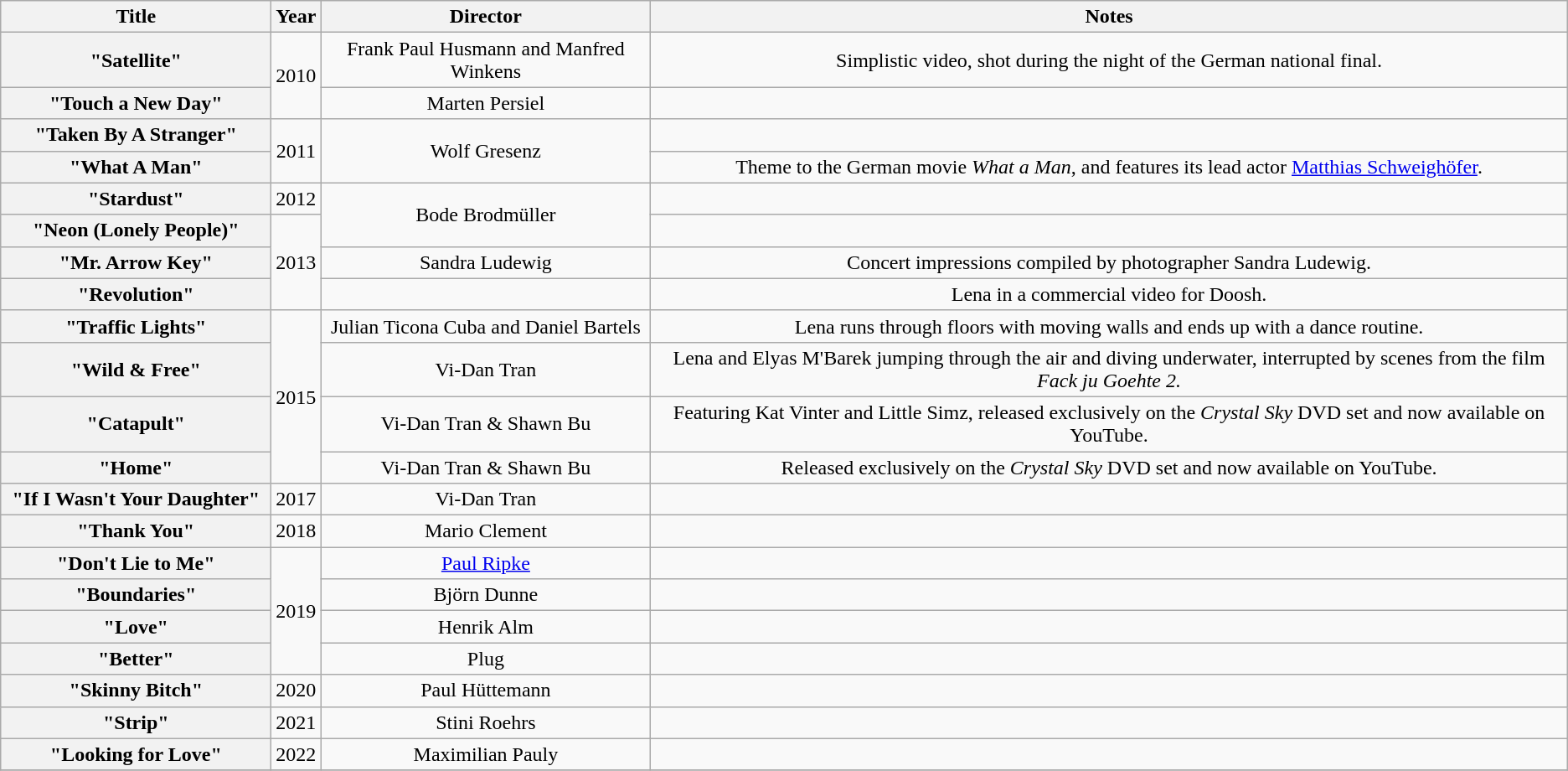<table class="wikitable plainrowheaders" style="text-align:center;">
<tr>
<th scope="col" style="width:13em;">Title</th>
<th scope="col" style="width:1em;">Year</th>
<th scope="col">Director</th>
<th scope="col">Notes</th>
</tr>
<tr>
<th scope="row">"Satellite"</th>
<td rowspan="2">2010</td>
<td>Frank Paul Husmann and Manfred Winkens</td>
<td>Simplistic video, shot during the night of the German national final.</td>
</tr>
<tr>
<th scope="row">"Touch a New Day"</th>
<td>Marten Persiel</td>
<td></td>
</tr>
<tr>
<th scope="row">"Taken By A Stranger"</th>
<td rowspan="2">2011</td>
<td rowspan="2">Wolf Gresenz</td>
<td></td>
</tr>
<tr>
<th scope="row">"What A Man"</th>
<td>Theme to the German movie <em>What a Man</em>, and features its lead actor <a href='#'>Matthias Schweighöfer</a>.</td>
</tr>
<tr>
<th scope="row">"Stardust"</th>
<td>2012</td>
<td rowspan="2">Bode Brodmüller</td>
<td></td>
</tr>
<tr>
<th scope="row">"Neon (Lonely People)"</th>
<td rowspan="3">2013</td>
<td></td>
</tr>
<tr>
<th scope="row">"Mr. Arrow Key"</th>
<td>Sandra Ludewig</td>
<td>Concert impressions compiled by photographer Sandra Ludewig.</td>
</tr>
<tr>
<th scope="row">"Revolution"</th>
<td></td>
<td>Lena in a commercial video for Doosh.</td>
</tr>
<tr>
<th scope="row">"Traffic Lights"</th>
<td rowspan="4">2015</td>
<td>Julian Ticona Cuba and Daniel Bartels</td>
<td>Lena runs through floors with moving walls and ends up with a dance routine.</td>
</tr>
<tr>
<th scope="row">"Wild & Free"</th>
<td>Vi-Dan Tran</td>
<td>Lena and Elyas M'Barek jumping through the air and diving underwater, interrupted by scenes from the film <em>Fack ju Goehte 2.</em></td>
</tr>
<tr>
<th scope="row">"Catapult"</th>
<td>Vi-Dan Tran & Shawn Bu</td>
<td>Featuring Kat Vinter and Little Simz, released exclusively on the <em>Crystal Sky</em> DVD set and now available on YouTube.</td>
</tr>
<tr>
<th scope="row">"Home"</th>
<td>Vi-Dan Tran & Shawn Bu</td>
<td>Released exclusively on the <em>Crystal Sky</em> DVD set and now available on YouTube.</td>
</tr>
<tr>
<th scope="row">"If I Wasn't Your Daughter"</th>
<td>2017</td>
<td>Vi-Dan Tran</td>
<td></td>
</tr>
<tr>
<th scope="row">"Thank You"</th>
<td>2018</td>
<td>Mario Clement</td>
<td></td>
</tr>
<tr>
<th scope="row">"Don't Lie to Me"</th>
<td rowspan="4">2019</td>
<td><a href='#'>Paul Ripke</a></td>
<td></td>
</tr>
<tr>
<th scope="row">"Boundaries"</th>
<td>Björn Dunne</td>
<td></td>
</tr>
<tr>
<th scope="row">"Love"</th>
<td>Henrik Alm</td>
<td></td>
</tr>
<tr>
<th scope="row">"Better"</th>
<td>Plug</td>
<td></td>
</tr>
<tr>
<th scope="row">"Skinny Bitch"</th>
<td>2020</td>
<td>Paul Hüttemann</td>
<td></td>
</tr>
<tr>
<th scope="row">"Strip"</th>
<td>2021</td>
<td>Stini Roehrs</td>
<td></td>
</tr>
<tr>
<th scope="row">"Looking for Love"</th>
<td>2022</td>
<td>Maximilian Pauly</td>
<td></td>
</tr>
<tr>
</tr>
</table>
